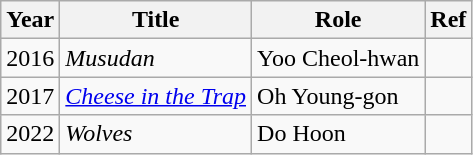<table class="wikitable sortable">
<tr>
<th>Year</th>
<th>Title</th>
<th>Role</th>
<th>Ref</th>
</tr>
<tr>
<td>2016</td>
<td><em>Musudan</em></td>
<td>Yoo Cheol-hwan</td>
<td></td>
</tr>
<tr>
<td>2017</td>
<td><em><a href='#'>Cheese in the Trap</a></em></td>
<td>Oh Young-gon</td>
<td></td>
</tr>
<tr>
<td>2022</td>
<td><em>Wolves</em></td>
<td>Do Hoon</td>
<td></td>
</tr>
</table>
